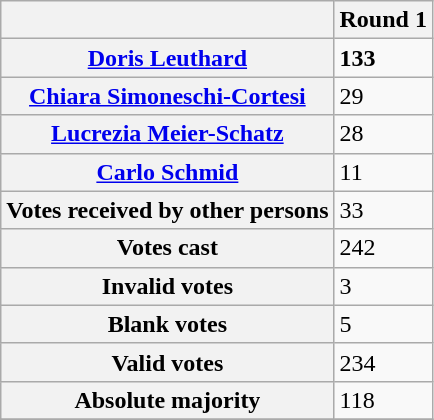<table class="wikitable">
<tr>
<th></th>
<th>Round 1</th>
</tr>
<tr>
<th><a href='#'>Doris Leuthard</a></th>
<td><strong>133</strong></td>
</tr>
<tr>
<th><a href='#'>Chiara Simoneschi-Cortesi</a></th>
<td>29</td>
</tr>
<tr>
<th><a href='#'>Lucrezia Meier-Schatz</a></th>
<td>28</td>
</tr>
<tr>
<th><a href='#'>Carlo Schmid</a></th>
<td>11</td>
</tr>
<tr>
<th>Votes received by other persons</th>
<td>33</td>
</tr>
<tr>
<th>Votes cast</th>
<td>242</td>
</tr>
<tr>
<th>Invalid votes</th>
<td>3</td>
</tr>
<tr>
<th>Blank votes</th>
<td>5</td>
</tr>
<tr>
<th>Valid votes</th>
<td>234</td>
</tr>
<tr>
<th>Absolute majority</th>
<td>118</td>
</tr>
<tr>
</tr>
</table>
